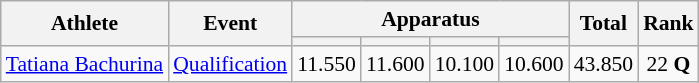<table class=wikitable style=font-size:90%;text-align:center>
<tr>
<th rowspan=2>Athlete</th>
<th rowspan=2>Event</th>
<th colspan=4>Apparatus</th>
<th rowspan=2>Total</th>
<th rowspan=2>Rank</th>
</tr>
<tr style=font-size:95%>
<th></th>
<th></th>
<th></th>
<th></th>
</tr>
<tr>
<td align=left><a href='#'>Tatiana Bachurina</a></td>
<td align=left><a href='#'>Qualification</a></td>
<td>11.550</td>
<td>11.600</td>
<td>10.100</td>
<td>10.600</td>
<td>43.850</td>
<td>22 <strong>Q</strong></td>
</tr>
</table>
